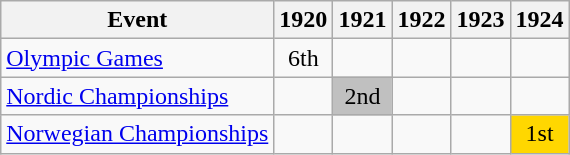<table class="wikitable">
<tr>
<th>Event</th>
<th>1920</th>
<th>1921</th>
<th>1922</th>
<th>1923</th>
<th>1924</th>
</tr>
<tr>
<td><a href='#'>Olympic Games</a></td>
<td align="center">6th</td>
<td></td>
<td></td>
<td></td>
<td></td>
</tr>
<tr>
<td><a href='#'>Nordic Championships</a></td>
<td></td>
<td align="center" bgcolor="silver">2nd</td>
<td></td>
<td></td>
<td></td>
</tr>
<tr>
<td><a href='#'>Norwegian Championships</a></td>
<td></td>
<td></td>
<td></td>
<td></td>
<td align="center" bgcolor="gold">1st</td>
</tr>
</table>
